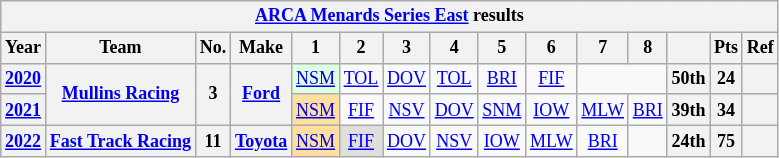<table class="wikitable" style="text-align:center; font-size:75%">
<tr>
<th colspan="15"><a href='#'>ARCA Menards Series East</a> results</th>
</tr>
<tr>
<th>Year</th>
<th>Team</th>
<th>No.</th>
<th>Make</th>
<th>1</th>
<th>2</th>
<th>3</th>
<th>4</th>
<th>5</th>
<th>6</th>
<th>7</th>
<th>8</th>
<th></th>
<th>Pts</th>
<th>Ref</th>
</tr>
<tr>
<th><a href='#'>2020</a></th>
<th rowspan="2"><a href='#'>Mullins Racing</a></th>
<th rowspan="2">3</th>
<th rowspan="2"><a href='#'>Ford</a></th>
<td style="background:#DFFFDF;"><a href='#'>NSM</a><br></td>
<td><a href='#'>TOL</a></td>
<td><a href='#'>DOV</a></td>
<td><a href='#'>TOL</a></td>
<td><a href='#'>BRI</a></td>
<td><a href='#'>FIF</a></td>
<td colspan="2"></td>
<th>50th</th>
<th>24</th>
<th></th>
</tr>
<tr>
<th><a href='#'>2021</a></th>
<td style="background:#FFDF9F;"><a href='#'>NSM</a><br></td>
<td><a href='#'>FIF</a></td>
<td><a href='#'>NSV</a></td>
<td><a href='#'>DOV</a></td>
<td><a href='#'>SNM</a></td>
<td><a href='#'>IOW</a></td>
<td><a href='#'>MLW</a></td>
<td><a href='#'>BRI</a></td>
<th>39th</th>
<th>34</th>
<th></th>
</tr>
<tr>
<th><a href='#'>2022</a></th>
<th><a href='#'>Fast Track Racing</a></th>
<th>11</th>
<th><a href='#'>Toyota</a></th>
<td style="background:#FFDF9F;"><a href='#'>NSM</a><br></td>
<td style="background:#DFDFDF;"><a href='#'>FIF</a><br></td>
<td><a href='#'>DOV</a></td>
<td><a href='#'>NSV</a></td>
<td><a href='#'>IOW</a></td>
<td><a href='#'>MLW</a></td>
<td><a href='#'>BRI</a></td>
<td></td>
<th>24th</th>
<th>75</th>
<th></th>
</tr>
</table>
